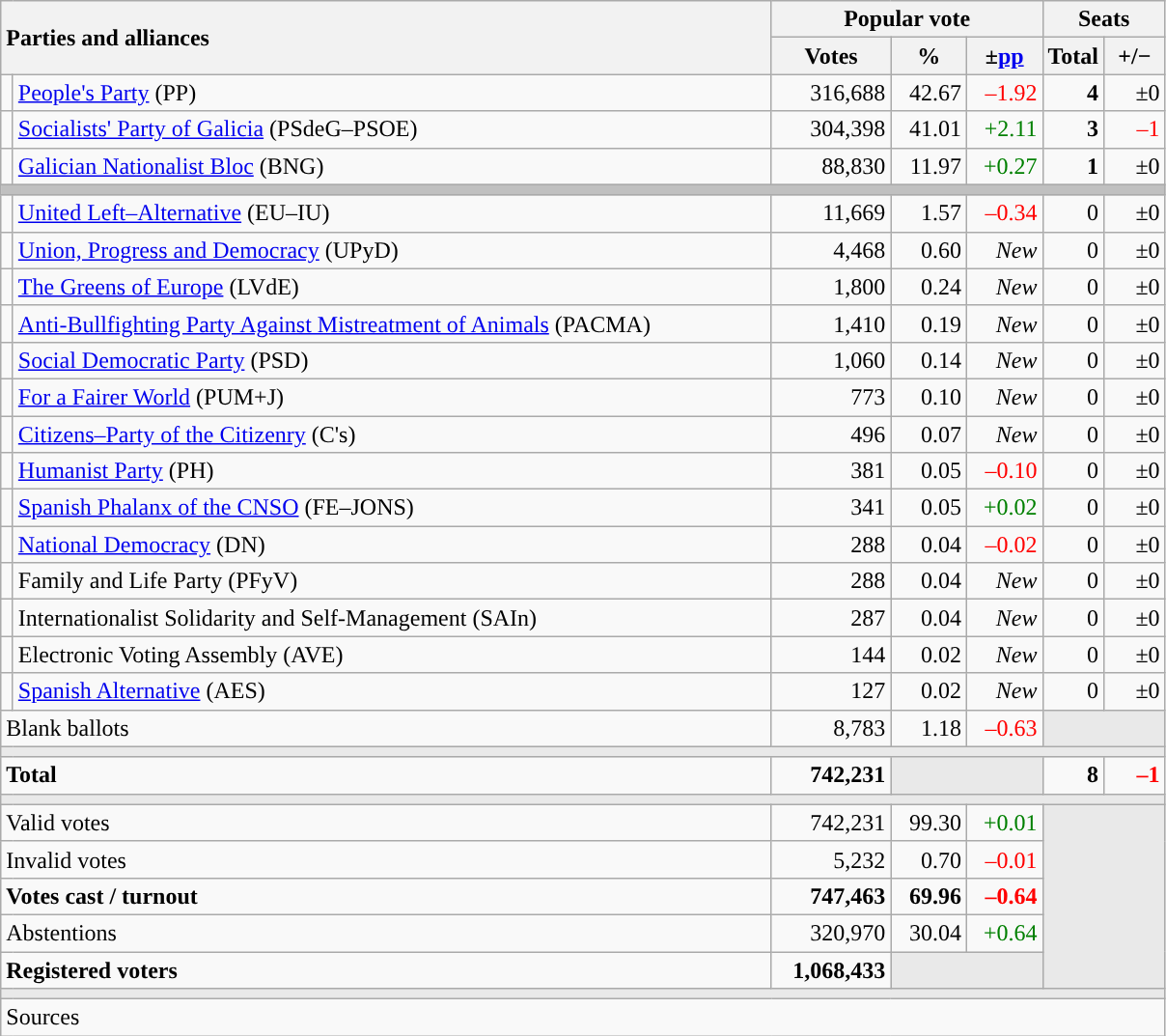<table class="wikitable" style="text-align:right;">
<tr>
<th style="text-align:left;" rowspan="2" colspan="2" width="525">Parties and alliances</th>
<th colspan="3">Popular vote</th>
<th colspan="2">Seats</th>
</tr>
<tr>
<th width="75">Votes</th>
<th width="45">%</th>
<th width="45">±<a href='#'>pp</a></th>
<th width="35">Total</th>
<th width="35">+/−</th>
</tr>
<tr>
<td width="1" style="color:inherit;background:"></td>
<td align="left"><a href='#'>People's Party</a> (PP)</td>
<td>316,688</td>
<td>42.67</td>
<td style="color:red;">–1.92</td>
<td><strong>4</strong></td>
<td>±0</td>
</tr>
<tr>
<td style="color:inherit;background:"></td>
<td align="left"><a href='#'>Socialists' Party of Galicia</a> (PSdeG–PSOE)</td>
<td>304,398</td>
<td>41.01</td>
<td style="color:green;">+2.11</td>
<td><strong>3</strong></td>
<td style="color:red;">–1</td>
</tr>
<tr>
<td style="color:inherit;background:"></td>
<td align="left"><a href='#'>Galician Nationalist Bloc</a> (BNG)</td>
<td>88,830</td>
<td>11.97</td>
<td style="color:green;">+0.27</td>
<td><strong>1</strong></td>
<td>±0</td>
</tr>
<tr>
<td colspan="7" bgcolor="#C0C0C0"></td>
</tr>
<tr>
<td style="color:inherit;background:"></td>
<td align="left"><a href='#'>United Left–Alternative</a> (EU–IU)</td>
<td>11,669</td>
<td>1.57</td>
<td style="color:red;">–0.34</td>
<td>0</td>
<td>±0</td>
</tr>
<tr>
<td style="color:inherit;background:"></td>
<td align="left"><a href='#'>Union, Progress and Democracy</a> (UPyD)</td>
<td>4,468</td>
<td>0.60</td>
<td><em>New</em></td>
<td>0</td>
<td>±0</td>
</tr>
<tr>
<td style="color:inherit;background:"></td>
<td align="left"><a href='#'>The Greens of Europe</a> (LVdE)</td>
<td>1,800</td>
<td>0.24</td>
<td><em>New</em></td>
<td>0</td>
<td>±0</td>
</tr>
<tr>
<td style="color:inherit;background:"></td>
<td align="left"><a href='#'>Anti-Bullfighting Party Against Mistreatment of Animals</a> (PACMA)</td>
<td>1,410</td>
<td>0.19</td>
<td><em>New</em></td>
<td>0</td>
<td>±0</td>
</tr>
<tr>
<td style="color:inherit;background:"></td>
<td align="left"><a href='#'>Social Democratic Party</a> (PSD)</td>
<td>1,060</td>
<td>0.14</td>
<td><em>New</em></td>
<td>0</td>
<td>±0</td>
</tr>
<tr>
<td style="color:inherit;background:"></td>
<td align="left"><a href='#'>For a Fairer World</a> (PUM+J)</td>
<td>773</td>
<td>0.10</td>
<td><em>New</em></td>
<td>0</td>
<td>±0</td>
</tr>
<tr>
<td style="color:inherit;background:"></td>
<td align="left"><a href='#'>Citizens–Party of the Citizenry</a> (C's)</td>
<td>496</td>
<td>0.07</td>
<td><em>New</em></td>
<td>0</td>
<td>±0</td>
</tr>
<tr>
<td style="color:inherit;background:"></td>
<td align="left"><a href='#'>Humanist Party</a> (PH)</td>
<td>381</td>
<td>0.05</td>
<td style="color:red;">–0.10</td>
<td>0</td>
<td>±0</td>
</tr>
<tr>
<td style="color:inherit;background:"></td>
<td align="left"><a href='#'>Spanish Phalanx of the CNSO</a> (FE–JONS)</td>
<td>341</td>
<td>0.05</td>
<td style="color:green;">+0.02</td>
<td>0</td>
<td>±0</td>
</tr>
<tr>
<td style="color:inherit;background:"></td>
<td align="left"><a href='#'>National Democracy</a> (DN)</td>
<td>288</td>
<td>0.04</td>
<td style="color:red;">–0.02</td>
<td>0</td>
<td>±0</td>
</tr>
<tr>
<td style="color:inherit;background:"></td>
<td align="left">Family and Life Party (PFyV)</td>
<td>288</td>
<td>0.04</td>
<td><em>New</em></td>
<td>0</td>
<td>±0</td>
</tr>
<tr>
<td style="color:inherit;background:"></td>
<td align="left">Internationalist Solidarity and Self-Management (SAIn)</td>
<td>287</td>
<td>0.04</td>
<td><em>New</em></td>
<td>0</td>
<td>±0</td>
</tr>
<tr>
<td style="color:inherit;background:"></td>
<td align="left">Electronic Voting Assembly (AVE)</td>
<td>144</td>
<td>0.02</td>
<td><em>New</em></td>
<td>0</td>
<td>±0</td>
</tr>
<tr>
<td style="color:inherit;background:"></td>
<td align="left"><a href='#'>Spanish Alternative</a> (AES)</td>
<td>127</td>
<td>0.02</td>
<td><em>New</em></td>
<td>0</td>
<td>±0</td>
</tr>
<tr>
<td align="left" colspan="2">Blank ballots</td>
<td>8,783</td>
<td>1.18</td>
<td style="color:red;">–0.63</td>
<td bgcolor="#E9E9E9" colspan="2"></td>
</tr>
<tr>
<td colspan="7" bgcolor="#E9E9E9"></td>
</tr>
<tr style="font-weight:bold;">
<td align="left" colspan="2">Total</td>
<td>742,231</td>
<td bgcolor="#E9E9E9" colspan="2"></td>
<td>8</td>
<td style="color:red;">–1</td>
</tr>
<tr>
<td colspan="7" bgcolor="#E9E9E9"></td>
</tr>
<tr>
<td align="left" colspan="2">Valid votes</td>
<td>742,231</td>
<td>99.30</td>
<td style="color:green;">+0.01</td>
<td bgcolor="#E9E9E9" colspan="2" rowspan="5"></td>
</tr>
<tr>
<td align="left" colspan="2">Invalid votes</td>
<td>5,232</td>
<td>0.70</td>
<td style="color:red;">–0.01</td>
</tr>
<tr style="font-weight:bold;">
<td align="left" colspan="2">Votes cast / turnout</td>
<td>747,463</td>
<td>69.96</td>
<td style="color:red;">–0.64</td>
</tr>
<tr>
<td align="left" colspan="2">Abstentions</td>
<td>320,970</td>
<td>30.04</td>
<td style="color:green;">+0.64</td>
</tr>
<tr style="font-weight:bold;">
<td align="left" colspan="2">Registered voters</td>
<td>1,068,433</td>
<td bgcolor="#E9E9E9" colspan="2"></td>
</tr>
<tr>
<td colspan="7" bgcolor="#E9E9E9"></td>
</tr>
<tr>
<td align="left" colspan="7">Sources</td>
</tr>
</table>
